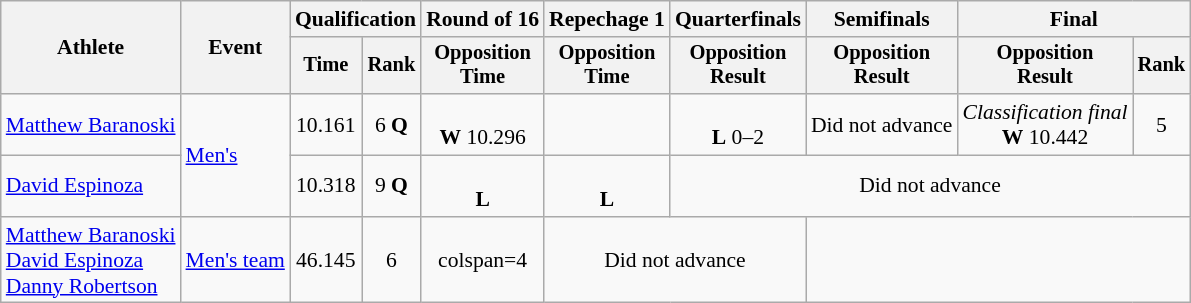<table class=wikitable style="font-size:90%;">
<tr>
<th rowspan=2>Athlete</th>
<th rowspan=2>Event</th>
<th colspan=2>Qualification</th>
<th>Round of 16</th>
<th>Repechage 1</th>
<th>Quarterfinals</th>
<th>Semifinals</th>
<th colspan=2>Final</th>
</tr>
<tr style="font-size:95%">
<th>Time</th>
<th>Rank</th>
<th>Opposition<br>Time</th>
<th>Opposition<br>Time</th>
<th>Opposition<br>Result</th>
<th>Opposition<br>Result</th>
<th>Opposition<br>Result</th>
<th>Rank</th>
</tr>
<tr align=center>
<td align=left><a href='#'>Matthew Baranoski</a></td>
<td align=left rowspan=2><a href='#'>Men's</a></td>
<td>10.161</td>
<td>6 <strong>Q</strong></td>
<td><br><strong>W</strong> 10.296</td>
<td></td>
<td><br><strong>L</strong> 0–2</td>
<td>Did not advance</td>
<td><em>Classification final</em><br><strong>W</strong> 10.442</td>
<td>5</td>
</tr>
<tr align=center>
<td align=left><a href='#'>David Espinoza</a></td>
<td>10.318</td>
<td>9 <strong>Q</strong></td>
<td><br><strong>L</strong></td>
<td><br><strong>L</strong></td>
<td colspan=4>Did not advance</td>
</tr>
<tr align=center>
<td align=left><a href='#'>Matthew Baranoski</a><br><a href='#'>David Espinoza</a><br><a href='#'>Danny Robertson</a></td>
<td align=left><a href='#'>Men's team</a></td>
<td>46.145</td>
<td>6</td>
<td>colspan=4 </td>
<td colspan=2>Did not advance</td>
</tr>
</table>
